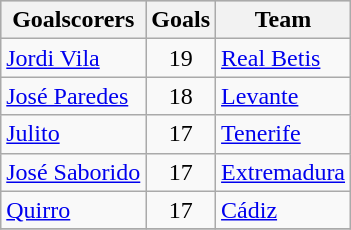<table class="wikitable sortable" class="wikitable">
<tr style="background:#ccc; text-align:center;">
<th>Goalscorers</th>
<th>Goals</th>
<th>Team</th>
</tr>
<tr>
<td> <a href='#'>Jordi Vila</a></td>
<td style="text-align:center;">19</td>
<td><a href='#'>Real Betis</a></td>
</tr>
<tr>
<td> <a href='#'>José Paredes</a></td>
<td style="text-align:center;">18</td>
<td><a href='#'>Levante</a></td>
</tr>
<tr>
<td> <a href='#'>Julito</a></td>
<td style="text-align:center;">17</td>
<td><a href='#'>Tenerife</a></td>
</tr>
<tr>
<td> <a href='#'>José Saborido</a></td>
<td style="text-align:center;">17</td>
<td><a href='#'>Extremadura</a></td>
</tr>
<tr>
<td> <a href='#'>Quirro</a></td>
<td style="text-align:center;">17</td>
<td><a href='#'>Cádiz</a></td>
</tr>
<tr>
</tr>
</table>
